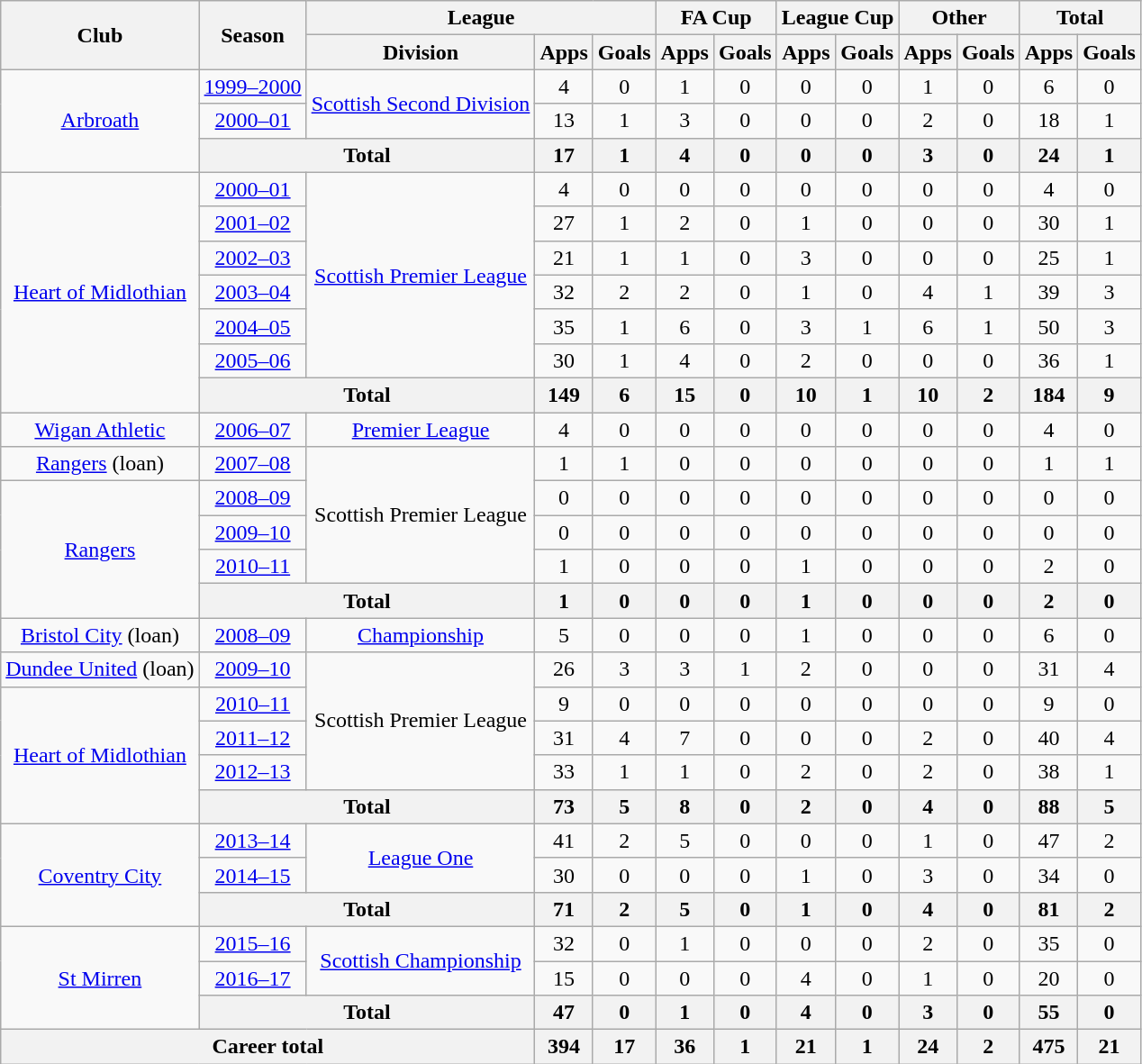<table class="wikitable" style="text-align: center">
<tr>
<th rowspan="2">Club</th>
<th rowspan="2">Season</th>
<th colspan="3">League</th>
<th colspan="2">FA Cup</th>
<th colspan="2">League Cup</th>
<th colspan="2">Other</th>
<th colspan="2">Total</th>
</tr>
<tr>
<th>Division</th>
<th>Apps</th>
<th>Goals</th>
<th>Apps</th>
<th>Goals</th>
<th>Apps</th>
<th>Goals</th>
<th>Apps</th>
<th>Goals</th>
<th>Apps</th>
<th>Goals</th>
</tr>
<tr>
<td rowspan="3"><a href='#'>Arbroath</a></td>
<td><a href='#'>1999–2000</a></td>
<td rowspan="2"><a href='#'>Scottish Second Division</a></td>
<td>4</td>
<td>0</td>
<td>1</td>
<td>0</td>
<td>0</td>
<td>0</td>
<td>1</td>
<td>0</td>
<td>6</td>
<td>0</td>
</tr>
<tr>
<td><a href='#'>2000–01</a></td>
<td>13</td>
<td>1</td>
<td>3</td>
<td>0</td>
<td>0</td>
<td>0</td>
<td>2</td>
<td>0</td>
<td>18</td>
<td>1</td>
</tr>
<tr>
<th colspan="2">Total</th>
<th>17</th>
<th>1</th>
<th>4</th>
<th>0</th>
<th>0</th>
<th>0</th>
<th>3</th>
<th>0</th>
<th>24</th>
<th>1</th>
</tr>
<tr>
<td rowspan="7"><a href='#'>Heart of Midlothian</a></td>
<td><a href='#'>2000–01</a></td>
<td rowspan="6"><a href='#'>Scottish Premier League</a></td>
<td>4</td>
<td>0</td>
<td>0</td>
<td>0</td>
<td>0</td>
<td>0</td>
<td>0</td>
<td>0</td>
<td>4</td>
<td>0</td>
</tr>
<tr>
<td><a href='#'>2001–02</a></td>
<td>27</td>
<td>1</td>
<td>2</td>
<td>0</td>
<td>1</td>
<td>0</td>
<td>0</td>
<td>0</td>
<td>30</td>
<td>1</td>
</tr>
<tr>
<td><a href='#'>2002–03</a></td>
<td>21</td>
<td>1</td>
<td>1</td>
<td>0</td>
<td>3</td>
<td>0</td>
<td>0</td>
<td>0</td>
<td>25</td>
<td>1</td>
</tr>
<tr>
<td><a href='#'>2003–04</a></td>
<td>32</td>
<td>2</td>
<td>2</td>
<td>0</td>
<td>1</td>
<td>0</td>
<td>4</td>
<td>1</td>
<td>39</td>
<td>3</td>
</tr>
<tr>
<td><a href='#'>2004–05</a></td>
<td>35</td>
<td>1</td>
<td>6</td>
<td>0</td>
<td>3</td>
<td>1</td>
<td>6</td>
<td>1</td>
<td>50</td>
<td>3</td>
</tr>
<tr>
<td><a href='#'>2005–06</a></td>
<td>30</td>
<td>1</td>
<td>4</td>
<td>0</td>
<td>2</td>
<td>0</td>
<td>0</td>
<td>0</td>
<td>36</td>
<td>1</td>
</tr>
<tr>
<th colspan="2">Total</th>
<th>149</th>
<th>6</th>
<th>15</th>
<th>0</th>
<th>10</th>
<th>1</th>
<th>10</th>
<th>2</th>
<th>184</th>
<th>9</th>
</tr>
<tr>
<td><a href='#'>Wigan Athletic</a></td>
<td><a href='#'>2006–07</a></td>
<td><a href='#'>Premier League</a></td>
<td>4</td>
<td>0</td>
<td>0</td>
<td>0</td>
<td>0</td>
<td>0</td>
<td>0</td>
<td>0</td>
<td>4</td>
<td>0</td>
</tr>
<tr>
<td><a href='#'>Rangers</a> (loan)</td>
<td><a href='#'>2007–08</a></td>
<td rowspan="4">Scottish Premier League</td>
<td>1</td>
<td>1</td>
<td>0</td>
<td>0</td>
<td>0</td>
<td>0</td>
<td>0</td>
<td>0</td>
<td>1</td>
<td>1</td>
</tr>
<tr>
<td rowspan="4"><a href='#'>Rangers</a></td>
<td><a href='#'>2008–09</a></td>
<td>0</td>
<td>0</td>
<td>0</td>
<td>0</td>
<td>0</td>
<td>0</td>
<td>0</td>
<td>0</td>
<td>0</td>
<td>0</td>
</tr>
<tr>
<td><a href='#'>2009–10</a></td>
<td>0</td>
<td>0</td>
<td>0</td>
<td>0</td>
<td>0</td>
<td>0</td>
<td>0</td>
<td>0</td>
<td>0</td>
<td>0</td>
</tr>
<tr>
<td><a href='#'>2010–11</a></td>
<td>1</td>
<td>0</td>
<td>0</td>
<td>0</td>
<td>1</td>
<td>0</td>
<td>0</td>
<td>0</td>
<td>2</td>
<td>0</td>
</tr>
<tr>
<th colspan="2">Total</th>
<th>1</th>
<th>0</th>
<th>0</th>
<th>0</th>
<th>1</th>
<th>0</th>
<th>0</th>
<th>0</th>
<th>2</th>
<th>0</th>
</tr>
<tr>
<td rowspan="1"><a href='#'>Bristol City</a> (loan)</td>
<td><a href='#'>2008–09</a></td>
<td><a href='#'>Championship</a></td>
<td>5</td>
<td>0</td>
<td>0</td>
<td>0</td>
<td>1</td>
<td>0</td>
<td>0</td>
<td>0</td>
<td>6</td>
<td>0</td>
</tr>
<tr>
<td><a href='#'>Dundee United</a> (loan)</td>
<td><a href='#'>2009–10</a></td>
<td rowspan="4">Scottish Premier League</td>
<td>26</td>
<td>3</td>
<td>3</td>
<td>1</td>
<td>2</td>
<td>0</td>
<td>0</td>
<td>0</td>
<td>31</td>
<td>4</td>
</tr>
<tr>
<td rowspan="4"><a href='#'>Heart of Midlothian</a></td>
<td><a href='#'>2010–11</a></td>
<td>9</td>
<td>0</td>
<td>0</td>
<td>0</td>
<td>0</td>
<td>0</td>
<td>0</td>
<td>0</td>
<td>9</td>
<td>0</td>
</tr>
<tr>
<td><a href='#'>2011–12</a></td>
<td>31</td>
<td>4</td>
<td>7</td>
<td>0</td>
<td>0</td>
<td>0</td>
<td>2</td>
<td>0</td>
<td>40</td>
<td>4</td>
</tr>
<tr>
<td><a href='#'>2012–13</a></td>
<td>33</td>
<td>1</td>
<td>1</td>
<td>0</td>
<td>2</td>
<td>0</td>
<td>2</td>
<td>0</td>
<td>38</td>
<td>1</td>
</tr>
<tr>
<th colspan="2">Total</th>
<th>73</th>
<th>5</th>
<th>8</th>
<th>0</th>
<th>2</th>
<th>0</th>
<th>4</th>
<th>0</th>
<th>88</th>
<th>5</th>
</tr>
<tr>
<td rowspan="3"><a href='#'>Coventry City</a></td>
<td><a href='#'>2013–14</a></td>
<td rowspan="2"><a href='#'>League One</a></td>
<td>41</td>
<td>2</td>
<td>5</td>
<td>0</td>
<td>0</td>
<td>0</td>
<td>1</td>
<td>0</td>
<td>47</td>
<td>2</td>
</tr>
<tr>
<td><a href='#'>2014–15</a></td>
<td>30</td>
<td>0</td>
<td>0</td>
<td>0</td>
<td>1</td>
<td>0</td>
<td>3</td>
<td>0</td>
<td>34</td>
<td>0</td>
</tr>
<tr>
<th colspan="2">Total</th>
<th>71</th>
<th>2</th>
<th>5</th>
<th>0</th>
<th>1</th>
<th>0</th>
<th>4</th>
<th>0</th>
<th>81</th>
<th>2</th>
</tr>
<tr>
<td rowspan="3"><a href='#'>St Mirren</a></td>
<td><a href='#'>2015–16</a></td>
<td rowspan="2"><a href='#'>Scottish Championship</a></td>
<td>32</td>
<td>0</td>
<td>1</td>
<td>0</td>
<td>0</td>
<td>0</td>
<td>2</td>
<td>0</td>
<td>35</td>
<td>0</td>
</tr>
<tr>
<td><a href='#'>2016–17</a></td>
<td>15</td>
<td>0</td>
<td>0</td>
<td>0</td>
<td>4</td>
<td>0</td>
<td>1</td>
<td>0</td>
<td>20</td>
<td>0</td>
</tr>
<tr>
<th colspan="2">Total</th>
<th>47</th>
<th>0</th>
<th>1</th>
<th>0</th>
<th>4</th>
<th>0</th>
<th>3</th>
<th>0</th>
<th>55</th>
<th>0</th>
</tr>
<tr>
<th colspan="3">Career total</th>
<th>394</th>
<th>17</th>
<th>36</th>
<th>1</th>
<th>21</th>
<th>1</th>
<th>24</th>
<th>2</th>
<th>475</th>
<th>21</th>
</tr>
</table>
